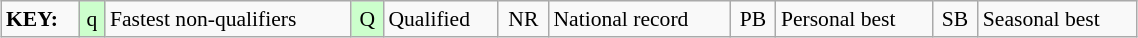<table class="wikitable" style="margin:0.5em auto; font-size:90%;position:relative;" width=60%>
<tr>
<td><strong>KEY:</strong></td>
<td bgcolor=ccffcc align=center>q</td>
<td>Fastest non-qualifiers</td>
<td bgcolor=ccffcc align=center>Q</td>
<td>Qualified</td>
<td align=center>NR</td>
<td>National record</td>
<td align=center>PB</td>
<td>Personal best</td>
<td align=center>SB</td>
<td>Seasonal best</td>
</tr>
</table>
